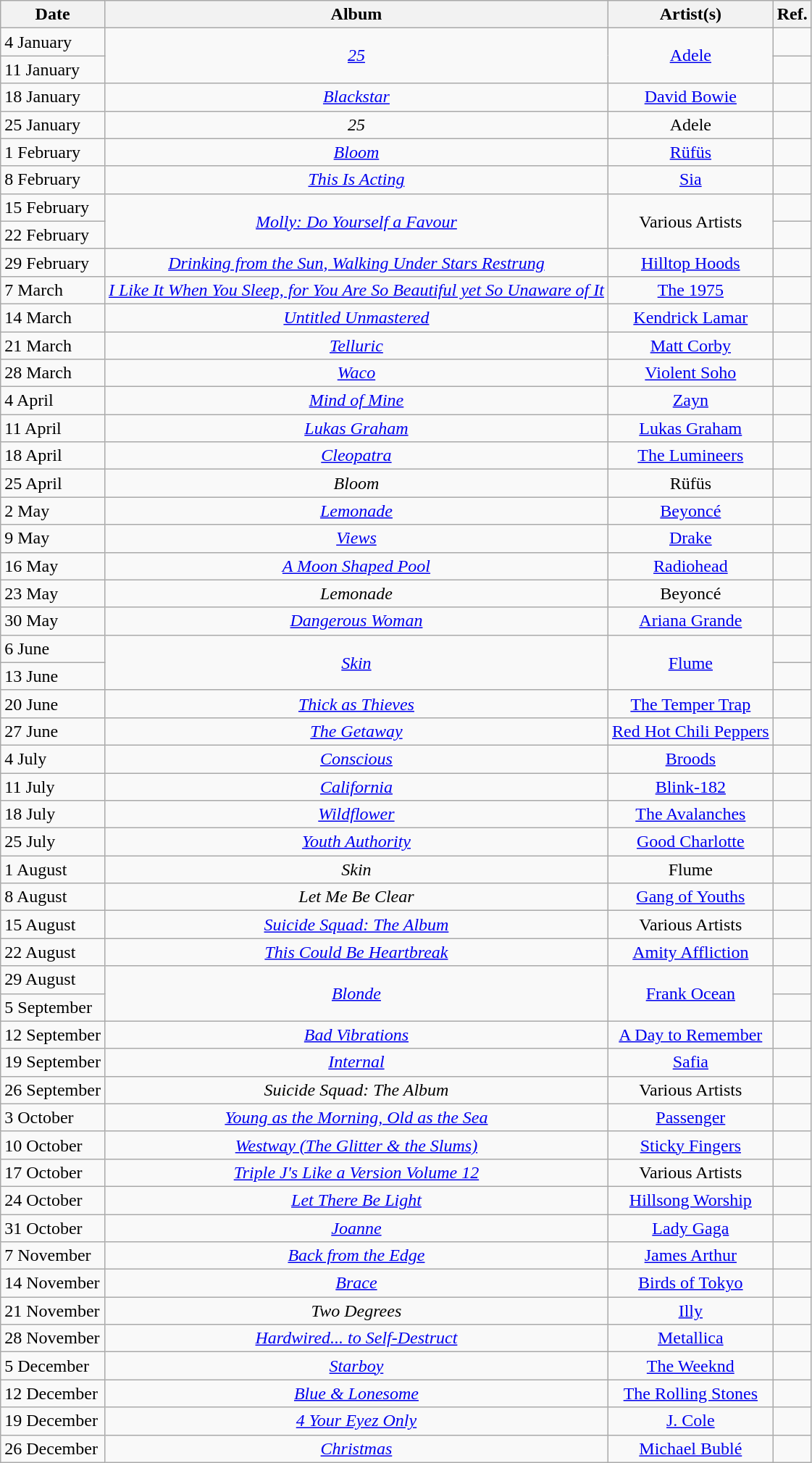<table class="wikitable">
<tr>
<th style="text-align: center;">Date</th>
<th style="text-align: center;">Album</th>
<th style="text-align: center;">Artist(s)</th>
<th style="text-align: center;">Ref.</th>
</tr>
<tr>
<td>4 January</td>
<td rowspan="2" style="text-align: center;"><em><a href='#'>25</a></em></td>
<td rowspan="2" style="text-align: center;"><a href='#'>Adele</a></td>
<td style="text-align: center;"></td>
</tr>
<tr>
<td>11 January</td>
<td style="text-align: center;"></td>
</tr>
<tr>
<td>18 January</td>
<td style="text-align: center;"><em><a href='#'>Blackstar</a></em></td>
<td style="text-align: center;"><a href='#'>David Bowie</a></td>
<td style="text-align: center;"></td>
</tr>
<tr>
<td>25 January</td>
<td style="text-align: center;"><em>25</em></td>
<td style="text-align: center;">Adele</td>
<td style="text-align: center;"></td>
</tr>
<tr>
<td>1 February</td>
<td style="text-align: center;"><em><a href='#'>Bloom</a></em></td>
<td style="text-align: center;"><a href='#'>Rüfüs</a></td>
<td style="text-align: center;"></td>
</tr>
<tr>
<td>8 February</td>
<td style="text-align: center;"><em><a href='#'>This Is Acting</a></em></td>
<td style="text-align: center;"><a href='#'>Sia</a></td>
<td style="text-align: center;"></td>
</tr>
<tr>
<td>15 February</td>
<td rowspan="2" style="text-align: center;"><em><a href='#'>Molly: Do Yourself a Favour</a></em></td>
<td rowspan="2" style="text-align: center;">Various Artists</td>
<td style="text-align: center;"></td>
</tr>
<tr>
<td>22 February</td>
<td style="text-align: center;"></td>
</tr>
<tr>
<td>29 February</td>
<td style="text-align: center;"><em><a href='#'>Drinking from the Sun, Walking Under Stars Restrung</a></em></td>
<td style="text-align: center;"><a href='#'>Hilltop Hoods</a></td>
<td style="text-align: center;"></td>
</tr>
<tr>
<td>7 March</td>
<td style="text-align: center;"><em><a href='#'>I Like It When You Sleep, for You Are So Beautiful yet So Unaware of It</a></em></td>
<td style="text-align: center;"><a href='#'>The 1975</a></td>
<td style="text-align: center;"></td>
</tr>
<tr>
<td>14 March</td>
<td style="text-align: center;"><em><a href='#'>Untitled Unmastered</a></em></td>
<td style="text-align: center;"><a href='#'>Kendrick Lamar</a></td>
<td style="text-align: center;"></td>
</tr>
<tr>
<td>21 March</td>
<td style="text-align: center;"><em><a href='#'>Telluric</a></em></td>
<td style="text-align: center;"><a href='#'>Matt Corby</a></td>
<td style="text-align: center;"></td>
</tr>
<tr>
<td>28 March</td>
<td style="text-align: center;"><em><a href='#'>Waco</a></em></td>
<td style="text-align: center;"><a href='#'>Violent Soho</a></td>
<td style="text-align: center;"></td>
</tr>
<tr>
<td>4 April</td>
<td style="text-align: center;"><em><a href='#'>Mind of Mine</a></em></td>
<td style="text-align: center;"><a href='#'>Zayn</a></td>
<td style="text-align: center;"></td>
</tr>
<tr>
<td>11 April</td>
<td style="text-align: center;"><em><a href='#'>Lukas Graham</a></em></td>
<td style="text-align: center;"><a href='#'>Lukas Graham</a></td>
<td style="text-align: center;"></td>
</tr>
<tr>
<td>18 April</td>
<td style="text-align: center;"><em><a href='#'>Cleopatra</a></em></td>
<td style="text-align: center;"><a href='#'>The Lumineers</a></td>
<td style="text-align: center;"></td>
</tr>
<tr>
<td>25 April</td>
<td style="text-align: center;"><em>Bloom</em></td>
<td style="text-align: center;">Rüfüs</td>
<td style="text-align: center;"></td>
</tr>
<tr>
<td>2 May</td>
<td style="text-align: center;"><em><a href='#'>Lemonade</a></em></td>
<td style="text-align: center;"><a href='#'>Beyoncé</a></td>
<td style="text-align: center;"></td>
</tr>
<tr>
<td>9 May</td>
<td style="text-align: center;"><em><a href='#'>Views</a></em></td>
<td style="text-align: center;"><a href='#'>Drake</a></td>
<td style="text-align: center;"></td>
</tr>
<tr>
<td>16 May</td>
<td style="text-align: center;"><em><a href='#'>A Moon Shaped Pool</a></em></td>
<td style="text-align: center;"><a href='#'>Radiohead</a></td>
<td style="text-align: center;"></td>
</tr>
<tr>
<td>23 May</td>
<td style="text-align: center;"><em>Lemonade</em></td>
<td style="text-align: center;">Beyoncé</td>
<td style="text-align: center;"></td>
</tr>
<tr>
<td>30 May</td>
<td style="text-align: center;"><em><a href='#'>Dangerous Woman</a></em></td>
<td style="text-align: center;"><a href='#'>Ariana Grande</a></td>
<td style="text-align: center;"></td>
</tr>
<tr>
<td>6 June</td>
<td rowspan="2" style="text-align: center;"><em><a href='#'>Skin</a></em></td>
<td rowspan="2" style="text-align: center;"><a href='#'>Flume</a></td>
<td style="text-align: center;"></td>
</tr>
<tr>
<td>13 June</td>
<td style="text-align: center;"></td>
</tr>
<tr>
<td>20 June</td>
<td style="text-align: center;"><em><a href='#'>Thick as Thieves</a></em></td>
<td style="text-align: center;"><a href='#'>The Temper Trap</a></td>
<td style="text-align: center;"></td>
</tr>
<tr>
<td>27 June</td>
<td style="text-align: center;"><em><a href='#'>The Getaway</a></em></td>
<td style="text-align: center;"><a href='#'>Red Hot Chili Peppers</a></td>
<td style="text-align: center;"></td>
</tr>
<tr>
<td>4 July</td>
<td style="text-align: center;"><em><a href='#'>Conscious</a></em></td>
<td style="text-align: center;"><a href='#'>Broods</a></td>
<td style="text-align: center;"></td>
</tr>
<tr>
<td>11 July</td>
<td style="text-align: center;"><em><a href='#'>California</a></em></td>
<td style="text-align: center;"><a href='#'>Blink-182</a></td>
<td style="text-align: center;"></td>
</tr>
<tr>
<td>18 July</td>
<td style="text-align: center;"><em><a href='#'>Wildflower</a></em></td>
<td style="text-align: center;"><a href='#'>The Avalanches</a></td>
<td style="text-align: center;"></td>
</tr>
<tr>
<td>25 July</td>
<td style="text-align: center;"><em><a href='#'>Youth Authority</a></em></td>
<td style="text-align: center;"><a href='#'>Good Charlotte</a></td>
<td style="text-align: center;"></td>
</tr>
<tr>
<td>1 August</td>
<td style="text-align: center;"><em>Skin</em></td>
<td style="text-align: center;">Flume</td>
<td style="text-align: center;"></td>
</tr>
<tr>
<td>8 August</td>
<td style="text-align: center;"><em>Let Me Be Clear</em></td>
<td style="text-align: center;"><a href='#'>Gang of Youths</a></td>
<td style="text-align: center;"></td>
</tr>
<tr>
<td>15 August</td>
<td style="text-align: center;"><em><a href='#'>Suicide Squad: The Album</a></em></td>
<td style="text-align: center;">Various Artists</td>
<td style="text-align: center;"></td>
</tr>
<tr>
<td>22 August</td>
<td style="text-align: center;"><em><a href='#'>This Could Be Heartbreak</a></em></td>
<td style="text-align: center;"><a href='#'>Amity Affliction</a></td>
<td style="text-align: center;"></td>
</tr>
<tr>
<td>29 August</td>
<td rowspan="2" style="text-align: center;"><em><a href='#'>Blonde</a></em></td>
<td rowspan="2" style="text-align: center;"><a href='#'>Frank Ocean</a></td>
<td style="text-align: center;"></td>
</tr>
<tr>
<td>5 September</td>
<td style="text-align: center;"></td>
</tr>
<tr>
<td>12 September</td>
<td style="text-align: center;"><em><a href='#'>Bad Vibrations</a></em></td>
<td style="text-align: center;"><a href='#'>A Day to Remember</a></td>
<td style="text-align: center;"></td>
</tr>
<tr>
<td>19 September</td>
<td style="text-align: center;"><em><a href='#'>Internal</a></em></td>
<td style="text-align: center;"><a href='#'>Safia</a></td>
<td style="text-align: center;"></td>
</tr>
<tr>
<td>26 September</td>
<td style="text-align: center;"><em>Suicide Squad: The Album</em></td>
<td style="text-align: center;">Various Artists</td>
<td style="text-align: center;"></td>
</tr>
<tr>
<td>3 October</td>
<td style="text-align: center;"><em><a href='#'>Young as the Morning, Old as the Sea</a></em></td>
<td style="text-align: center;"><a href='#'>Passenger</a></td>
<td style="text-align: center;"></td>
</tr>
<tr>
<td>10 October</td>
<td style="text-align: center;"><em><a href='#'>Westway (The Glitter & the Slums)</a></em></td>
<td style="text-align: center;"><a href='#'>Sticky Fingers</a></td>
<td style="text-align: center;"></td>
</tr>
<tr>
<td>17 October</td>
<td style="text-align: center;"><em><a href='#'>Triple J's Like a Version Volume 12</a></em></td>
<td style="text-align: center;">Various Artists</td>
<td style="text-align: center;"></td>
</tr>
<tr>
<td>24 October</td>
<td style="text-align: center;"><em><a href='#'>Let There Be Light</a></em></td>
<td style="text-align: center;"><a href='#'>Hillsong Worship</a></td>
<td style="text-align: center;"></td>
</tr>
<tr>
<td>31 October</td>
<td style="text-align: center;"><em><a href='#'>Joanne</a></em></td>
<td style="text-align: center;"><a href='#'>Lady Gaga</a></td>
<td style="text-align: center;"></td>
</tr>
<tr>
<td>7 November</td>
<td style="text-align: center;"><em><a href='#'>Back from the Edge</a></em></td>
<td style="text-align: center;"><a href='#'>James Arthur</a></td>
<td style="text-align: center;"></td>
</tr>
<tr>
<td>14 November</td>
<td style="text-align: center;"><em><a href='#'>Brace</a></em></td>
<td style="text-align: center;"><a href='#'>Birds of Tokyo</a></td>
<td style="text-align: center;"></td>
</tr>
<tr>
<td>21 November</td>
<td style="text-align: center;"><em>Two Degrees</em></td>
<td style="text-align: center;"><a href='#'>Illy</a></td>
<td style="text-align: center;"></td>
</tr>
<tr>
<td>28 November</td>
<td style="text-align: center;"><em><a href='#'>Hardwired... to Self-Destruct</a></em></td>
<td style="text-align: center;"><a href='#'>Metallica</a></td>
<td style="text-align: center;"></td>
</tr>
<tr>
<td>5 December</td>
<td style="text-align: center;"><em><a href='#'>Starboy</a></em></td>
<td style="text-align: center;"><a href='#'>The Weeknd</a></td>
<td style="text-align: center;"></td>
</tr>
<tr>
<td>12 December</td>
<td style="text-align: center;"><em><a href='#'>Blue & Lonesome</a></em></td>
<td style="text-align: center;"><a href='#'>The Rolling Stones</a></td>
<td style="text-align: center;"></td>
</tr>
<tr>
<td>19 December</td>
<td style="text-align: center;"><em><a href='#'>4 Your Eyez Only</a></em></td>
<td style="text-align: center;"><a href='#'>J. Cole</a></td>
<td style="text-align: center;"></td>
</tr>
<tr>
<td>26 December</td>
<td style="text-align: center;"><em><a href='#'>Christmas</a></em></td>
<td style="text-align: center;"><a href='#'>Michael Bublé</a></td>
<td style="text-align: center;"></td>
</tr>
</table>
